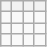<table class="wikitable">
<tr>
<th></th>
<th></th>
<th></th>
<th></th>
</tr>
<tr>
<td></td>
<td></td>
<td></td>
<td></td>
</tr>
<tr>
<td></td>
<td></td>
<td></td>
<td></td>
</tr>
<tr>
<td></td>
<td></td>
<td></td>
<td></td>
</tr>
</table>
